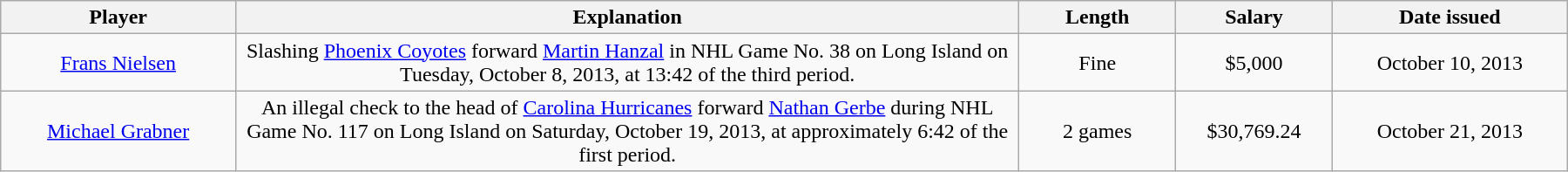<table class="wikitable" style="width:75em; text-align:center;">
<tr>
<th style="width:15%;">Player</th>
<th style="width:50%;">Explanation</th>
<th style="width:10%;">Length</th>
<th style="width:10%;">Salary</th>
<th style="width:15%;">Date issued</th>
</tr>
<tr>
<td><a href='#'>Frans Nielsen</a></td>
<td>Slashing <a href='#'>Phoenix Coyotes</a> forward <a href='#'>Martin Hanzal</a> in NHL Game No. 38 on Long Island on Tuesday, October 8, 2013, at 13:42 of the third period.</td>
<td>Fine</td>
<td>$5,000</td>
<td>October 10, 2013</td>
</tr>
<tr>
<td><a href='#'>Michael Grabner</a></td>
<td>An illegal check to the head of <a href='#'>Carolina Hurricanes</a> forward <a href='#'>Nathan Gerbe</a> during NHL Game No. 117 on Long Island on Saturday, October 19, 2013, at approximately 6:42 of the first period.</td>
<td>2 games</td>
<td>$30,769.24</td>
<td>October 21, 2013</td>
</tr>
</table>
